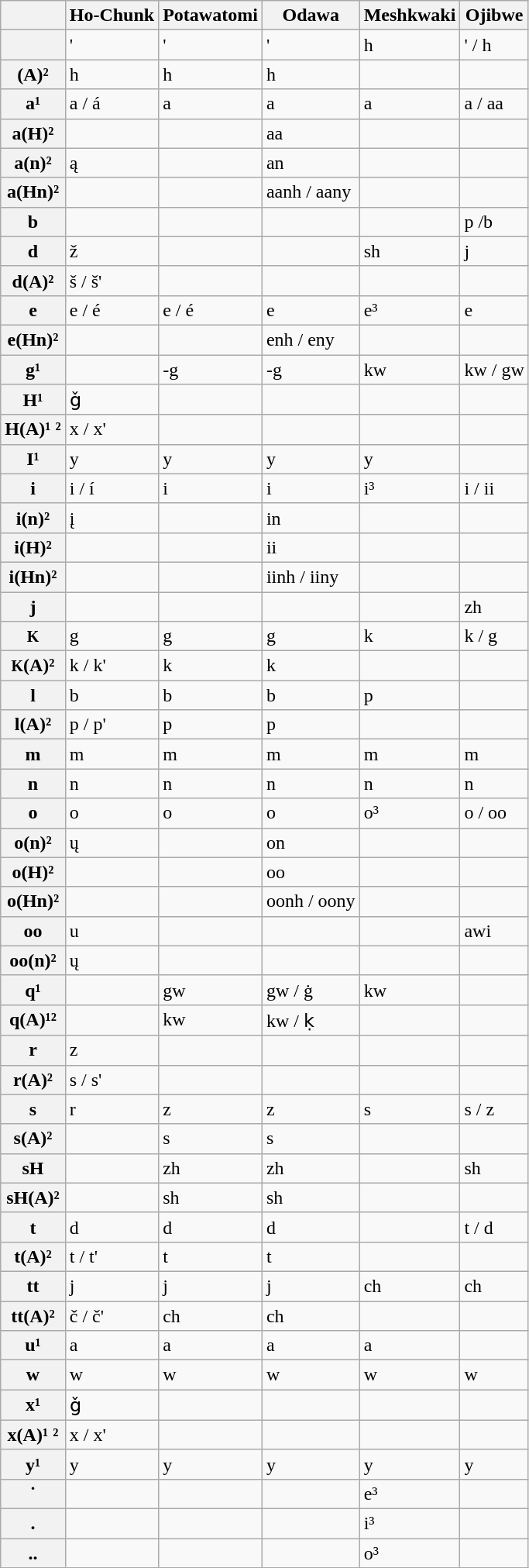<table class="wikitable">
<tr>
<th></th>
<th>Ho-Chunk</th>
<th>Potawatomi</th>
<th>Odawa</th>
<th>Meshkwaki</th>
<th>Ojibwe</th>
</tr>
<tr>
<th></th>
<td>'</td>
<td>'</td>
<td>'</td>
<td>h</td>
<td>' / h</td>
</tr>
<tr>
<th>(<span>A</span>)²</th>
<td>h</td>
<td>h</td>
<td>h</td>
<td></td>
<td></td>
</tr>
<tr>
<th><span>a</span>¹</th>
<td>a / á</td>
<td>a</td>
<td>a</td>
<td>a</td>
<td>a / aa</td>
</tr>
<tr>
<th><span>a</span>(<span>H</span>)²</th>
<td></td>
<td></td>
<td>aa</td>
<td></td>
<td></td>
</tr>
<tr>
<th><span>a</span>(<span>n</span>)²</th>
<td>ą</td>
<td></td>
<td>an</td>
<td></td>
<td></td>
</tr>
<tr>
<th><span>a(Hn</span>)²</th>
<td></td>
<td></td>
<td>aanh / aany</td>
<td></td>
<td></td>
</tr>
<tr>
<th><span>b</span></th>
<td></td>
<td></td>
<td></td>
<td></td>
<td>p /b</td>
</tr>
<tr>
<th><span>d</span></th>
<td>ž</td>
<td></td>
<td></td>
<td>sh</td>
<td>j</td>
</tr>
<tr>
<th><span>d</span>(<span>A</span>)²</th>
<td>š / š'</td>
<td></td>
<td></td>
<td></td>
<td></td>
</tr>
<tr>
<th><span>e</span></th>
<td>e / é</td>
<td>e / é</td>
<td>e</td>
<td>e³</td>
<td>e</td>
</tr>
<tr>
<th><span>e</span>(<span>Hn</span>)²</th>
<td></td>
<td></td>
<td>enh / eny</td>
<td></td>
<td></td>
</tr>
<tr>
<th><span>g</span>¹</th>
<td></td>
<td>-g</td>
<td>-g</td>
<td>kw</td>
<td>kw / gw</td>
</tr>
<tr>
<th><span>H</span>¹</th>
<td>ǧ</td>
<td></td>
<td></td>
<td></td>
<td></td>
</tr>
<tr>
<th><span>H</span>(<span>A</span>)¹ ²</th>
<td>x / x'</td>
<td></td>
<td></td>
<td></td>
<td></td>
</tr>
<tr>
<th><span>I</span>¹</th>
<td>y</td>
<td>y</td>
<td>y</td>
<td>y</td>
<td></td>
</tr>
<tr>
<th><span>i</span></th>
<td>i / í</td>
<td>i</td>
<td>i</td>
<td>i³</td>
<td>i / ii</td>
</tr>
<tr>
<th><span>i</span>(<span>n</span>)²</th>
<td>į</td>
<td></td>
<td>in</td>
<td></td>
<td></td>
</tr>
<tr>
<th><span>i</span>(<span>H</span>)²</th>
<td></td>
<td></td>
<td>ii</td>
<td></td>
<td></td>
</tr>
<tr>
<th><span>i</span>(<span>Hn</span>)²</th>
<td></td>
<td></td>
<td>iinh / iiny</td>
<td></td>
<td></td>
</tr>
<tr>
<th><span>j</span></th>
<td></td>
<td></td>
<td></td>
<td></td>
<td>zh</td>
</tr>
<tr>
<th><span><small>K</small></span></th>
<td>g</td>
<td>g</td>
<td>g</td>
<td>k</td>
<td>k / g</td>
</tr>
<tr>
<th><span><small>K</small></span>(<span>A</span>)²</th>
<td>k / k'</td>
<td>k</td>
<td>k</td>
<td></td>
<td></td>
</tr>
<tr>
<th><span>l</span></th>
<td>b</td>
<td>b</td>
<td>b</td>
<td>p</td>
<td></td>
</tr>
<tr>
<th><span>l</span>(<span>A</span>)²</th>
<td>p / p'</td>
<td>p</td>
<td>p</td>
<td></td>
<td></td>
</tr>
<tr>
<th><span>m</span></th>
<td>m</td>
<td>m</td>
<td>m</td>
<td>m</td>
<td>m</td>
</tr>
<tr>
<th><span>n</span></th>
<td>n</td>
<td>n</td>
<td>n</td>
<td>n</td>
<td>n</td>
</tr>
<tr>
<th><span>o</span></th>
<td>o</td>
<td>o</td>
<td>o</td>
<td>o³</td>
<td>o / oo</td>
</tr>
<tr>
<th><span>o</span>(<span>n</span>)²</th>
<td>ų</td>
<td></td>
<td>on</td>
<td></td>
<td></td>
</tr>
<tr>
<th><span>o</span>(<span>H</span>)²</th>
<td></td>
<td></td>
<td>oo</td>
<td></td>
<td></td>
</tr>
<tr>
<th><span>o</span>(<span>Hn</span>)²</th>
<td></td>
<td></td>
<td>oonh / oony</td>
<td></td>
<td></td>
</tr>
<tr>
<th><span>oo</span></th>
<td>u</td>
<td></td>
<td></td>
<td></td>
<td>awi</td>
</tr>
<tr>
<th><span>oo</span>(<span>n</span>)²</th>
<td>ų</td>
<td></td>
<td></td>
<td></td>
<td></td>
</tr>
<tr>
<th><span>q</span>¹</th>
<td></td>
<td>gw</td>
<td>gw / ġ</td>
<td>kw</td>
<td></td>
</tr>
<tr>
<th><span>q</span>(<span>A</span>)¹²</th>
<td></td>
<td>kw</td>
<td>kw / ḳ</td>
<td></td>
<td></td>
</tr>
<tr>
<th><span>r</span></th>
<td>z</td>
<td></td>
<td></td>
<td></td>
<td></td>
</tr>
<tr>
<th><span>r</span>(<span>A</span>)²</th>
<td>s / s'</td>
<td></td>
<td></td>
<td></td>
<td></td>
</tr>
<tr>
<th><span>s</span></th>
<td>r</td>
<td>z</td>
<td>z</td>
<td>s</td>
<td>s / z</td>
</tr>
<tr>
<th><span>s</span>(<span>A</span>)²</th>
<td></td>
<td>s</td>
<td>s</td>
<td></td>
<td></td>
</tr>
<tr>
<th><span>sH</span></th>
<td></td>
<td>zh</td>
<td>zh</td>
<td></td>
<td>sh</td>
</tr>
<tr>
<th><span>sH</span>(<span>A</span>)²</th>
<td></td>
<td>sh</td>
<td>sh</td>
<td></td>
<td></td>
</tr>
<tr>
<th><span>t</span></th>
<td>d</td>
<td>d</td>
<td>d</td>
<td></td>
<td>t / d</td>
</tr>
<tr>
<th><span>t</span>(<span>A</span>)²</th>
<td>t / t'</td>
<td>t</td>
<td>t</td>
<td></td>
<td></td>
</tr>
<tr>
<th><span>tt</span></th>
<td>j</td>
<td>j</td>
<td>j</td>
<td>ch</td>
<td>ch</td>
</tr>
<tr>
<th><span>tt</span>(<span>A</span>)²</th>
<td>č / č'</td>
<td>ch</td>
<td>ch</td>
<td></td>
<td></td>
</tr>
<tr>
<th><span>u</span>¹</th>
<td>a</td>
<td>a</td>
<td>a</td>
<td>a</td>
<td></td>
</tr>
<tr>
<th><span>w</span></th>
<td>w</td>
<td>w</td>
<td>w</td>
<td>w</td>
<td>w</td>
</tr>
<tr>
<th><span>x</span>¹</th>
<td>ǧ</td>
<td></td>
<td></td>
<td></td>
<td></td>
</tr>
<tr>
<th><span>x</span>(<span>A</span>)¹ ²</th>
<td>x / x'</td>
<td></td>
<td></td>
<td></td>
<td></td>
</tr>
<tr>
<th><span>y</span>¹</th>
<td>y</td>
<td>y</td>
<td>y</td>
<td>y</td>
<td>y</td>
</tr>
<tr>
<th>˙</th>
<td></td>
<td></td>
<td></td>
<td>e³</td>
<td></td>
</tr>
<tr>
<th>.</th>
<td></td>
<td></td>
<td></td>
<td>i³</td>
<td></td>
</tr>
<tr>
<th>..</th>
<td></td>
<td></td>
<td></td>
<td>o³</td>
<td></td>
</tr>
</table>
